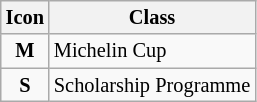<table class="wikitable" style="font-size: 85%;">
<tr>
<th>Icon</th>
<th>Class</th>
</tr>
<tr>
<td align=center><strong><span>M</span></strong></td>
<td>Michelin Cup</td>
</tr>
<tr>
<td align=center><strong><span>S</span></strong></td>
<td>Scholarship Programme</td>
</tr>
</table>
